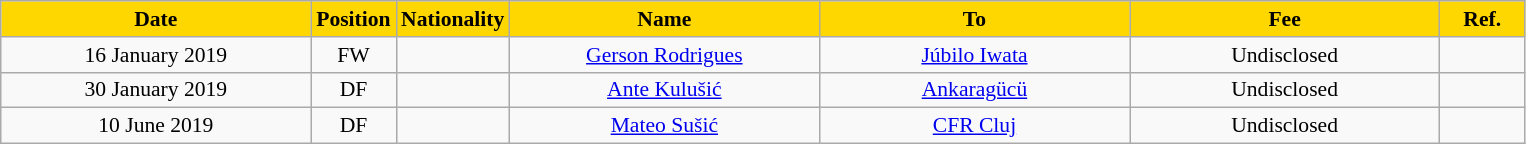<table class="wikitable"  style="text-align:center; font-size:90%; ">
<tr>
<th style="background:gold; color:black; width:200px;">Date</th>
<th style="background:gold; color:black; width:50px;">Position</th>
<th style="background:gold; color:black; width:50px;">Nationality</th>
<th style="background:gold; color:black; width:200px;">Name</th>
<th style="background:gold; color:black; width:200px;">To</th>
<th style="background:gold; color:black; width:200px;">Fee</th>
<th style="background:gold; color:black; width:50px;">Ref.</th>
</tr>
<tr>
<td>16 January 2019</td>
<td>FW</td>
<td></td>
<td><a href='#'>Gerson Rodrigues</a></td>
<td><a href='#'>Júbilo Iwata</a></td>
<td>Undisclosed</td>
<td></td>
</tr>
<tr>
<td>30 January 2019</td>
<td>DF</td>
<td></td>
<td><a href='#'>Ante Kulušić</a></td>
<td><a href='#'>Ankaragücü</a></td>
<td>Undisclosed</td>
<td></td>
</tr>
<tr>
<td>10 June 2019</td>
<td>DF</td>
<td></td>
<td><a href='#'>Mateo Sušić</a></td>
<td><a href='#'>CFR Cluj</a></td>
<td>Undisclosed</td>
<td></td>
</tr>
</table>
